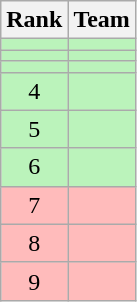<table class=wikitable style="text-align:center;">
<tr>
<th>Rank</th>
<th>Team</th>
</tr>
<tr bgcolor=bbf3bb>
<td></td>
<td align=left></td>
</tr>
<tr bgcolor=bbf3bb>
<td></td>
<td align=left></td>
</tr>
<tr bgcolor=bbf3bb>
<td></td>
<td align=left></td>
</tr>
<tr bgcolor=bbf3bb>
<td>4</td>
<td align=left></td>
</tr>
<tr bgcolor=bbf3bb>
<td>5</td>
<td align=left></td>
</tr>
<tr bgcolor=bbf3bb>
<td>6</td>
<td align=left></td>
</tr>
<tr bgcolor=ffbbbb>
<td>7</td>
<td align=left></td>
</tr>
<tr bgcolor=ffbbbb>
<td>8</td>
<td align=left></td>
</tr>
<tr bgcolor=ffbbbb>
<td>9</td>
<td align=left></td>
</tr>
</table>
